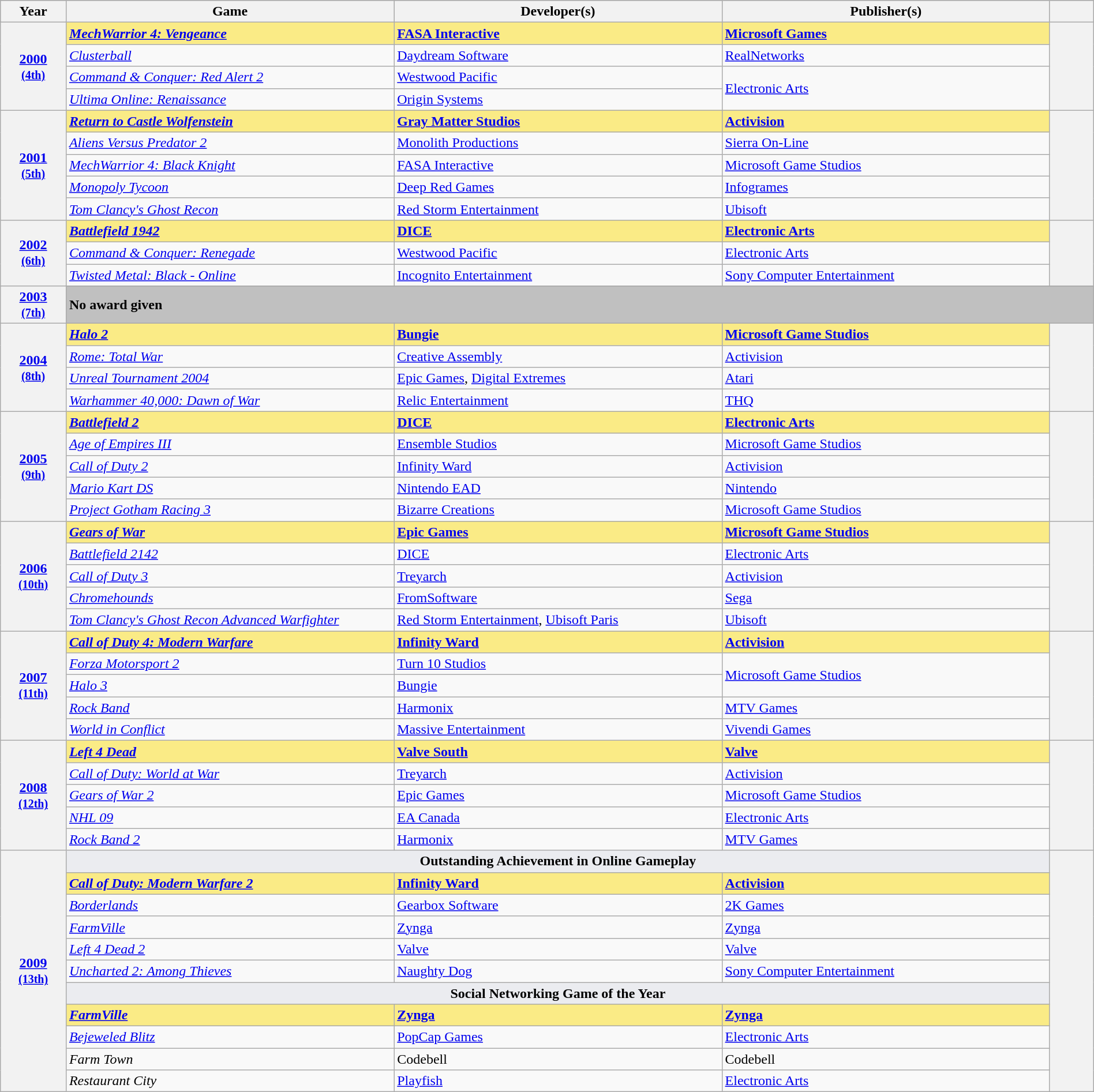<table class="wikitable sortable" style="width:100%">
<tr style="background:#bebebe">
<th scope="col" style="width:6%;">Year</th>
<th scope="col" style="width:30%;">Game</th>
<th scope="col" style="width:30%;">Developer(s)</th>
<th scope="col" style="width:30%;">Publisher(s)</th>
<th scope="col" style="width:4%;" class="unsortable"></th>
</tr>
<tr>
<th scope="row" rowspan="4" style="text-align:center"><a href='#'>2000</a> <br><small><a href='#'>(4th)</a> </small></th>
<td style="background:#FAEB86"><strong><em><a href='#'>MechWarrior 4: Vengeance</a></em></strong></td>
<td style="background:#FAEB86"><strong><a href='#'>FASA Interactive</a></strong></td>
<td style="background:#FAEB86"><strong><a href='#'>Microsoft Games</a></strong></td>
<th scope="row" rowspan="4" style="text-align;center;"></th>
</tr>
<tr>
<td><em><a href='#'>Clusterball</a></em></td>
<td><a href='#'>Daydream Software</a></td>
<td><a href='#'>RealNetworks</a></td>
</tr>
<tr>
<td><em><a href='#'>Command & Conquer: Red Alert 2</a></em></td>
<td><a href='#'>Westwood Pacific</a></td>
<td rowspan=2><a href='#'>Electronic Arts</a></td>
</tr>
<tr>
<td><em><a href='#'>Ultima Online: Renaissance</a></em></td>
<td><a href='#'>Origin Systems</a></td>
</tr>
<tr>
<th scope="row" rowspan="5" style="text-align:center"><a href='#'>2001</a> <br><small><a href='#'>(5th)</a> </small></th>
<td style="background:#FAEB86"><strong><em><a href='#'>Return to Castle Wolfenstein</a></em></strong></td>
<td style="background:#FAEB86"><strong><a href='#'>Gray Matter Studios</a></strong></td>
<td style="background:#FAEB86"><strong><a href='#'>Activision</a></strong></td>
<th scope="row" rowspan="5" style="text-align;center;"><br></th>
</tr>
<tr>
<td><em><a href='#'>Aliens Versus Predator 2</a></em></td>
<td><a href='#'>Monolith Productions</a></td>
<td><a href='#'>Sierra On-Line</a></td>
</tr>
<tr>
<td><em><a href='#'>MechWarrior 4: Black Knight</a></em></td>
<td><a href='#'>FASA Interactive</a></td>
<td><a href='#'>Microsoft Game Studios</a></td>
</tr>
<tr>
<td><em><a href='#'>Monopoly Tycoon</a></em></td>
<td><a href='#'>Deep Red Games</a></td>
<td><a href='#'>Infogrames</a></td>
</tr>
<tr>
<td><em><a href='#'>Tom Clancy's Ghost Recon</a></em></td>
<td><a href='#'>Red Storm Entertainment</a></td>
<td><a href='#'>Ubisoft</a></td>
</tr>
<tr>
<th scope="row" rowspan="3" style="text-align:center"><a href='#'>2002</a> <br><small><a href='#'>(6th)</a> </small></th>
<td style="background:#FAEB86"><strong><em><a href='#'>Battlefield 1942</a></em></strong></td>
<td style="background:#FAEB86"><strong><a href='#'>DICE</a></strong></td>
<td style="background:#FAEB86"><strong><a href='#'>Electronic Arts</a></strong></td>
<th scope="row" rowspan="3" style="text-align;center;"></th>
</tr>
<tr>
<td><em><a href='#'>Command & Conquer: Renegade</a></em></td>
<td><a href='#'>Westwood Pacific</a></td>
<td><a href='#'>Electronic Arts</a></td>
</tr>
<tr>
<td><em><a href='#'>Twisted Metal: Black - Online</a></em></td>
<td><a href='#'>Incognito Entertainment</a></td>
<td><a href='#'>Sony Computer Entertainment</a></td>
</tr>
<tr>
<th scope="row" rowspan=2 style="text-align:center"><strong><a href='#'>2003</a></strong><br><small><a href='#'>(7th)</a></small></th>
</tr>
<tr bgcolor="silver" rowspan="2">
<td colspan="4"><strong>No award given</strong></td>
</tr>
<tr>
<th scope="row" rowspan="4" style="text-align:center"><a href='#'>2004</a> <br><small><a href='#'>(8th)</a> </small></th>
<td style="background:#FAEB86"><strong><em><a href='#'>Halo 2</a></em></strong></td>
<td style="background:#FAEB86"><strong><a href='#'>Bungie</a></strong></td>
<td style="background:#FAEB86"><strong><a href='#'>Microsoft Game Studios</a></strong></td>
<th scope="row" rowspan="4" style="text-align;center;"></th>
</tr>
<tr>
<td><em><a href='#'>Rome: Total War</a></em></td>
<td><a href='#'>Creative Assembly</a></td>
<td><a href='#'>Activision</a></td>
</tr>
<tr>
<td><em><a href='#'>Unreal Tournament 2004</a></em></td>
<td><a href='#'>Epic Games</a>, <a href='#'>Digital Extremes</a></td>
<td><a href='#'>Atari</a></td>
</tr>
<tr>
<td><em><a href='#'>Warhammer 40,000: Dawn of War</a></em></td>
<td><a href='#'>Relic Entertainment</a></td>
<td><a href='#'>THQ</a></td>
</tr>
<tr>
<th scope="row" rowspan="5" style="text-align:center"><a href='#'>2005</a> <br><small><a href='#'>(9th)</a> </small></th>
<td style="background:#FAEB86"><strong><em><a href='#'>Battlefield 2</a></em></strong></td>
<td style="background:#FAEB86"><strong><a href='#'>DICE</a></strong></td>
<td style="background:#FAEB86"><strong><a href='#'>Electronic Arts</a></strong></td>
<th scope="row" rowspan="5" style="text-align;center;"><br></th>
</tr>
<tr>
<td><em><a href='#'>Age of Empires III</a></em></td>
<td><a href='#'>Ensemble Studios</a></td>
<td><a href='#'>Microsoft Game Studios</a></td>
</tr>
<tr>
<td><em><a href='#'>Call of Duty 2</a></em></td>
<td><a href='#'>Infinity Ward</a></td>
<td><a href='#'>Activision</a></td>
</tr>
<tr>
<td><em><a href='#'>Mario Kart DS</a></em></td>
<td><a href='#'>Nintendo EAD</a></td>
<td><a href='#'>Nintendo</a></td>
</tr>
<tr>
<td><em><a href='#'>Project Gotham Racing 3</a></em></td>
<td><a href='#'>Bizarre Creations</a></td>
<td><a href='#'>Microsoft Game Studios</a></td>
</tr>
<tr>
<th scope="row" rowspan="5" style="text-align:center"><a href='#'>2006</a> <br><small><a href='#'>(10th)</a> </small></th>
<td style="background:#FAEB86"><strong><em><a href='#'>Gears of War</a></em></strong></td>
<td style="background:#FAEB86"><strong><a href='#'>Epic Games</a></strong></td>
<td style="background:#FAEB86"><strong><a href='#'>Microsoft Game Studios</a></strong></td>
<th scope="row" rowspan="5" style="text-align;center;"></th>
</tr>
<tr>
<td><em><a href='#'>Battlefield 2142</a></em></td>
<td><a href='#'>DICE</a></td>
<td><a href='#'>Electronic Arts</a></td>
</tr>
<tr>
<td><em><a href='#'>Call of Duty 3</a></em></td>
<td><a href='#'>Treyarch</a></td>
<td><a href='#'>Activision</a></td>
</tr>
<tr>
<td><em><a href='#'>Chromehounds</a></em></td>
<td><a href='#'>FromSoftware</a></td>
<td><a href='#'>Sega</a></td>
</tr>
<tr>
<td><em><a href='#'>Tom Clancy's Ghost Recon Advanced Warfighter</a></em></td>
<td><a href='#'>Red Storm Entertainment</a>, <a href='#'>Ubisoft Paris</a></td>
<td><a href='#'>Ubisoft</a></td>
</tr>
<tr>
<th scope="row" rowspan="5" style="text-align:center"><a href='#'>2007</a> <br><small><a href='#'>(11th)</a> </small></th>
<td style="background:#FAEB86"><strong><em><a href='#'>Call of Duty 4: Modern Warfare</a></em></strong></td>
<td style="background:#FAEB86"><strong><a href='#'>Infinity Ward</a></strong></td>
<td style="background:#FAEB86"><strong><a href='#'>Activision</a></strong></td>
<th scope="row" rowspan="5" style="text-align;center;"><br></th>
</tr>
<tr>
<td><em><a href='#'>Forza Motorsport 2</a></em></td>
<td><a href='#'>Turn 10 Studios</a></td>
<td rowspan=2><a href='#'>Microsoft Game Studios</a></td>
</tr>
<tr>
<td><em><a href='#'>Halo 3</a></em></td>
<td><a href='#'>Bungie</a></td>
</tr>
<tr>
<td><em><a href='#'>Rock Band</a></em></td>
<td><a href='#'>Harmonix</a></td>
<td><a href='#'>MTV Games</a></td>
</tr>
<tr>
<td><em><a href='#'>World in Conflict</a></em></td>
<td><a href='#'>Massive Entertainment</a></td>
<td><a href='#'>Vivendi Games</a></td>
</tr>
<tr>
<th scope="row" rowspan="5" style="text-align:center"><a href='#'>2008</a> <br><small><a href='#'>(12th)</a> </small></th>
<td style="background:#FAEB86"><strong><em><a href='#'>Left 4 Dead</a></em></strong></td>
<td style="background:#FAEB86"><strong><a href='#'>Valve South</a></strong></td>
<td style="background:#FAEB86"><strong><a href='#'>Valve</a></strong></td>
<th scope="row" rowspan="5" style="text-align;center;"></th>
</tr>
<tr>
<td><em><a href='#'>Call of Duty: World at War</a></em></td>
<td><a href='#'>Treyarch</a></td>
<td><a href='#'>Activision</a></td>
</tr>
<tr>
<td><em><a href='#'>Gears of War 2</a></em></td>
<td><a href='#'>Epic Games</a></td>
<td><a href='#'>Microsoft Game Studios</a></td>
</tr>
<tr>
<td><em><a href='#'>NHL 09</a></em></td>
<td><a href='#'>EA Canada</a></td>
<td><a href='#'>Electronic Arts</a></td>
</tr>
<tr>
<td><em><a href='#'>Rock Band 2</a></em></td>
<td><a href='#'>Harmonix</a></td>
<td><a href='#'>MTV Games</a></td>
</tr>
<tr>
<th scope="row" rowspan="11" style="text-align:center"><a href='#'>2009</a> <br><small><a href='#'>(13th)</a> </small></th>
<td colspan=3 style="text-align:center; background:#EBECF0"><strong>Outstanding Achievement in Online Gameplay</strong></td>
<th scope="row" rowspan="11" style="text-align;center;"><br></th>
</tr>
<tr>
<td style="background:#FAEB86"><strong><em><a href='#'>Call of Duty: Modern Warfare 2</a></em></strong></td>
<td style="background:#FAEB86"><strong><a href='#'>Infinity Ward</a></strong></td>
<td style="background:#FAEB86"><strong><a href='#'>Activision</a></strong></td>
</tr>
<tr>
<td><em><a href='#'>Borderlands</a></em></td>
<td><a href='#'>Gearbox Software</a></td>
<td><a href='#'>2K Games</a></td>
</tr>
<tr>
<td><em><a href='#'>FarmVille</a></em></td>
<td><a href='#'>Zynga</a></td>
<td><a href='#'>Zynga</a></td>
</tr>
<tr>
<td><em><a href='#'>Left 4 Dead 2</a></em></td>
<td><a href='#'>Valve</a></td>
<td><a href='#'>Valve</a></td>
</tr>
<tr>
<td><em><a href='#'>Uncharted 2: Among Thieves</a></em></td>
<td><a href='#'>Naughty Dog</a></td>
<td><a href='#'>Sony Computer Entertainment</a></td>
</tr>
<tr>
<td colspan=3 style="text-align:center; background:#EBECF0"><strong>Social Networking Game of the Year</strong></td>
</tr>
<tr>
<td style="background:#FAEB86"><strong><em><a href='#'>FarmVille</a></em></strong></td>
<td style="background:#FAEB86"><strong><a href='#'>Zynga</a></strong></td>
<td style="background:#FAEB86"><strong><a href='#'>Zynga</a></strong></td>
</tr>
<tr>
<td><em><a href='#'>Bejeweled Blitz</a></em></td>
<td><a href='#'>PopCap Games</a></td>
<td><a href='#'>Electronic Arts</a></td>
</tr>
<tr>
<td><em>Farm Town</em></td>
<td>Codebell</td>
<td>Codebell</td>
</tr>
<tr>
<td><em>Restaurant City</em></td>
<td><a href='#'>Playfish</a></td>
<td><a href='#'>Electronic Arts</a></td>
</tr>
</table>
